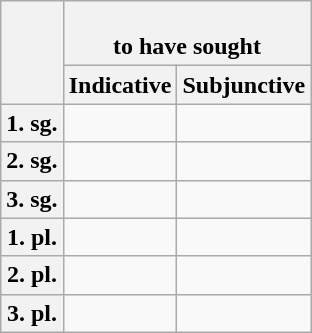<table class="wikitable">
<tr>
<th rowspan="2"></th>
<th colspan="2"><em></em><br>to have sought</th>
</tr>
<tr>
<th>Indicative</th>
<th>Subjunctive</th>
</tr>
<tr>
<th>1. sg.</th>
<td><em></em></td>
<td><em></em></td>
</tr>
<tr>
<th>2. sg.</th>
<td><em></em></td>
<td><em></em></td>
</tr>
<tr>
<th>3. sg.</th>
<td><em></em></td>
<td><em></em></td>
</tr>
<tr>
<th>1. pl.</th>
<td><em></em></td>
<td><em></em></td>
</tr>
<tr>
<th>2. pl.</th>
<td><em></em></td>
<td><em></em></td>
</tr>
<tr>
<th>3. pl.</th>
<td><em></em></td>
<td><em></em></td>
</tr>
</table>
